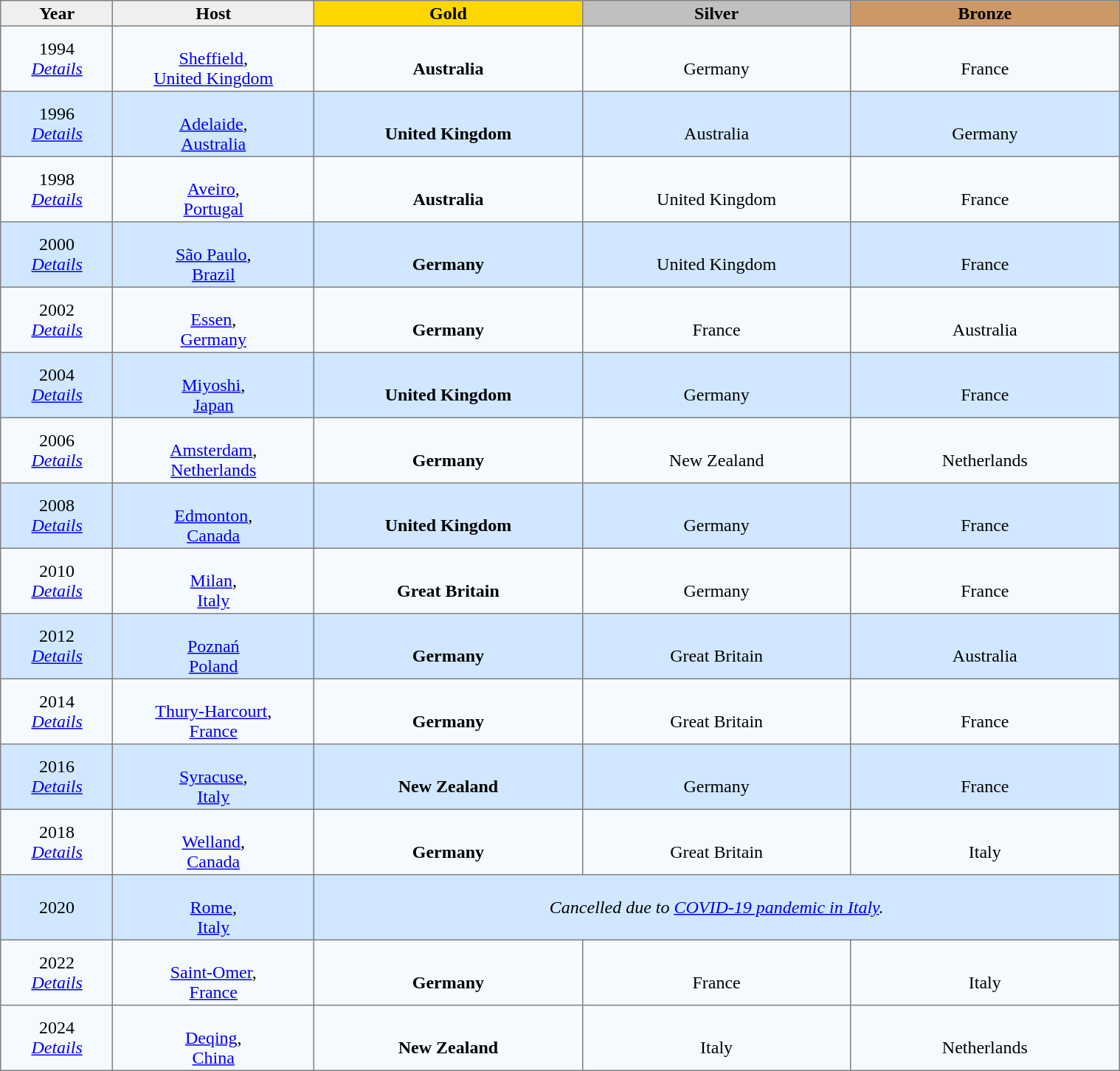<table class="toccolours" border="1" cellpadding="2" style="border-collapse: collapse; text-align: center; width: 80%; margin: 0 auto;">
<tr style="background: #efefef;">
<th width=10%>Year</th>
<th width=18%>Host</th>
<th style="width:24%; background:gold;">Gold</th>
<th style="width:24%; background:silver;">Silver</th>
<th style="width:24%; background:#c96;">Bronze</th>
</tr>
<tr style="background:#f5faff;">
<td>1994 <br> <em><a href='#'>Details</a></em></td>
<td><br><a href='#'>Sheffield</a>,<br><a href='#'>United Kingdom</a></td>
<td><br><strong>Australia</strong></td>
<td><br>Germany</td>
<td><br>France</td>
</tr>
<tr style="background:#d0e7ff;">
<td>1996 <br> <em><a href='#'>Details</a></em></td>
<td><br><a href='#'>Adelaide</a>,<br><a href='#'>Australia</a></td>
<td><br><strong>United Kingdom</strong></td>
<td><br>Australia</td>
<td><br>Germany</td>
</tr>
<tr style="background:#f5faff;">
<td>1998 <br> <em><a href='#'>Details</a></em></td>
<td><br><a href='#'>Aveiro</a>,<br><a href='#'>Portugal</a></td>
<td><br><strong>Australia</strong></td>
<td><br>United Kingdom</td>
<td><br>France</td>
</tr>
<tr style="background:#d0e7ff;">
<td>2000 <br> <em><a href='#'>Details</a></em></td>
<td><br><a href='#'>São Paulo</a>,<br><a href='#'>Brazil</a></td>
<td><br><strong>Germany</strong></td>
<td><br>United Kingdom</td>
<td><br>France</td>
</tr>
<tr style="background:#f5faff;">
<td>2002 <br> <em><a href='#'>Details</a></em></td>
<td><br><a href='#'>Essen</a>,<br><a href='#'>Germany</a></td>
<td><br><strong>Germany</strong></td>
<td><br>France</td>
<td><br>Australia</td>
</tr>
<tr style="background:#d0e7ff;">
<td>2004 <br> <em><a href='#'>Details</a></em></td>
<td><br><a href='#'>Miyoshi</a>,<br><a href='#'>Japan</a></td>
<td><br><strong>United Kingdom</strong></td>
<td><br>Germany</td>
<td><br>France</td>
</tr>
<tr style="background:#f5faff;">
<td>2006 <br> <em><a href='#'>Details</a></em></td>
<td><br><a href='#'>Amsterdam</a>,<br><a href='#'>Netherlands</a></td>
<td><br><strong>Germany</strong></td>
<td><br>New Zealand</td>
<td><br>Netherlands</td>
</tr>
<tr style="background:#d0e7ff;">
<td>2008 <br> <em><a href='#'>Details</a></em></td>
<td><br><a href='#'>Edmonton</a>,<br><a href='#'>Canada</a></td>
<td><br><strong>United Kingdom</strong></td>
<td><br>Germany</td>
<td><br>France</td>
</tr>
<tr style="background:#f5faff;">
<td>2010 <br> <em><a href='#'>Details</a></em></td>
<td><br><a href='#'>Milan</a>,<br><a href='#'>Italy</a></td>
<td><br><strong>Great Britain</strong></td>
<td><br>Germany</td>
<td><br>France</td>
</tr>
<tr style="background:#d0e7ff;">
<td>2012 <br> <em><a href='#'>Details</a></em></td>
<td><br><a href='#'>Poznań</a><br><a href='#'>Poland</a></td>
<td><br><strong>Germany</strong></td>
<td><br>Great Britain</td>
<td><br>Australia</td>
</tr>
<tr style="background:#f5faff;">
<td>2014  <br> <em><a href='#'>Details</a></em></td>
<td><br><a href='#'>Thury-Harcourt</a>,<br><a href='#'>France</a></td>
<td><br><strong>Germany</strong></td>
<td><br>Great Britain</td>
<td><br>France</td>
</tr>
<tr style="background:#d0e7ff;">
<td>2016 <br> <em><a href='#'>Details</a></em></td>
<td><br><a href='#'>Syracuse</a>,<br><a href='#'>Italy</a></td>
<td><br><strong>New Zealand</strong></td>
<td><br>Germany</td>
<td><br>France</td>
</tr>
<tr style="background:#f5faff;">
<td>2018 <br> <em><a href='#'>Details</a></em></td>
<td><br><a href='#'>Welland</a>,<br><a href='#'>Canada</a></td>
<td><br><strong>Germany</strong></td>
<td><br>Great Britain</td>
<td><br>Italy</td>
</tr>
<tr style="background:#d0e7ff;">
<td>2020</td>
<td><br><a href='#'>Rome</a>,<br><a href='#'>Italy</a></td>
<td colspan=4 align="center"><em>Cancelled due to <a href='#'>COVID-19 pandemic in Italy</a>.</em></td>
</tr>
<tr style="background:#f5faff;">
<td>2022 <br> <em><a href='#'>Details</a></em></td>
<td><br><a href='#'>Saint-Omer</a>,<br><a href='#'>France</a></td>
<td><br><strong>Germany</strong></td>
<td><br>France</td>
<td><br>Italy</td>
</tr>
<tr style="background:#f5faff;">
<td>2024 <br> <em><a href='#'>Details</a></em></td>
<td><br><a href='#'>Deqing</a>,<br><a href='#'>China</a></td>
<td><br><strong>New Zealand</strong></td>
<td><br>Italy</td>
<td><br>Netherlands</td>
</tr>
</table>
